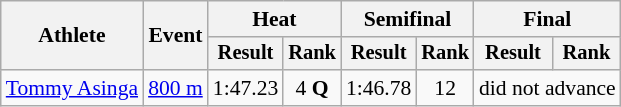<table class=wikitable style="font-size:90%">
<tr>
<th rowspan="2">Athlete</th>
<th rowspan="2">Event</th>
<th colspan="2">Heat</th>
<th colspan="2">Semifinal</th>
<th colspan="2">Final</th>
</tr>
<tr style="font-size:95%">
<th>Result</th>
<th>Rank</th>
<th>Result</th>
<th>Rank</th>
<th>Result</th>
<th>Rank</th>
</tr>
<tr align=center>
<td align=left><a href='#'>Tommy Asinga</a></td>
<td align=left><a href='#'>800 m</a></td>
<td>1:47.23</td>
<td>4 <strong>Q</strong></td>
<td>1:46.78</td>
<td>12</td>
<td colspan=2>did not advance</td>
</tr>
</table>
